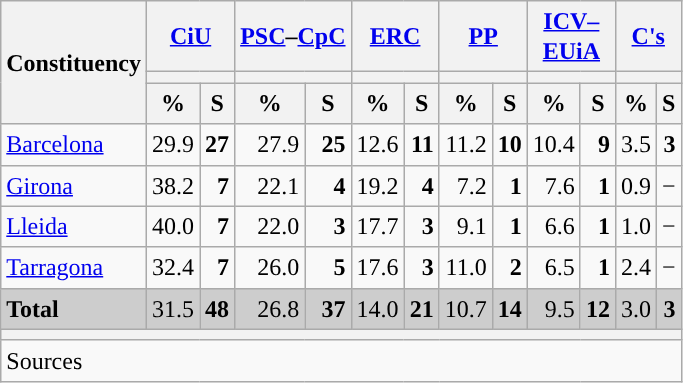<table class="wikitable sortable" style="text-align:right; line-height:20px;">
<tr>
<th rowspan="3">Constituency</th>
<th colspan="2" width="30px" class="unsortable"><a href='#'>CiU</a></th>
<th colspan="2" width="30px" class="unsortable"><a href='#'>PSC</a>–<a href='#'>CpC</a></th>
<th colspan="2" width="30px" class="unsortable"><a href='#'>ERC</a></th>
<th colspan="2" width="30px" class="unsortable"><a href='#'>PP</a></th>
<th colspan="2" width="30px" class="unsortable"><a href='#'>ICV–EUiA</a></th>
<th colspan="2" width="30px" class="unsortable"><a href='#'>C's</a></th>
</tr>
<tr>
<th colspan="2" style="background:"></th>
<th colspan="2" style="background:"></th>
<th colspan="2" style="background:"></th>
<th colspan="2" style="background:"></th>
<th colspan="2" style="background:"></th>
<th colspan="2" style="background:"></th>
</tr>
<tr>
<th data-sort-type="number">%</th>
<th data-sort-type="number">S</th>
<th data-sort-type="number">%</th>
<th data-sort-type="number">S</th>
<th data-sort-type="number">%</th>
<th data-sort-type="number">S</th>
<th data-sort-type="number">%</th>
<th data-sort-type="number">S</th>
<th data-sort-type="number">%</th>
<th data-sort-type="number">S</th>
<th data-sort-type="number">%</th>
<th data-sort-type="number">S</th>
</tr>
<tr>
<td align="left"><a href='#'>Barcelona</a></td>
<td style="background:">29.9</td>
<td><strong>27</strong></td>
<td>27.9</td>
<td><strong>25</strong></td>
<td>12.6</td>
<td><strong>11</strong></td>
<td>11.2</td>
<td><strong>10</strong></td>
<td>10.4</td>
<td><strong>9</strong></td>
<td>3.5</td>
<td><strong>3</strong></td>
</tr>
<tr>
<td align="left"><a href='#'>Girona</a></td>
<td style="background:">38.2</td>
<td><strong>7</strong></td>
<td>22.1</td>
<td><strong>4</strong></td>
<td>19.2</td>
<td><strong>4</strong></td>
<td>7.2</td>
<td><strong>1</strong></td>
<td>7.6</td>
<td><strong>1</strong></td>
<td>0.9</td>
<td>−</td>
</tr>
<tr>
<td align="left"><a href='#'>Lleida</a></td>
<td style="background:">40.0</td>
<td><strong>7</strong></td>
<td>22.0</td>
<td><strong>3</strong></td>
<td>17.7</td>
<td><strong>3</strong></td>
<td>9.1</td>
<td><strong>1</strong></td>
<td>6.6</td>
<td><strong>1</strong></td>
<td>1.0</td>
<td>−</td>
</tr>
<tr>
<td align="left"><a href='#'>Tarragona</a></td>
<td style="background:">32.4</td>
<td><strong>7</strong></td>
<td>26.0</td>
<td><strong>5</strong></td>
<td>17.6</td>
<td><strong>3</strong></td>
<td>11.0</td>
<td><strong>2</strong></td>
<td>6.5</td>
<td><strong>1</strong></td>
<td>2.4</td>
<td>−</td>
</tr>
<tr style="background:#CDCDCD;">
<td align="left"><strong>Total</strong></td>
<td style="background:">31.5</td>
<td><strong>48</strong></td>
<td>26.8</td>
<td><strong>37</strong></td>
<td>14.0</td>
<td><strong>21</strong></td>
<td>10.7</td>
<td><strong>14</strong></td>
<td>9.5</td>
<td><strong>12</strong></td>
<td>3.0</td>
<td><strong>3</strong></td>
</tr>
<tr>
<th colspan="13"></th>
</tr>
<tr>
<th style="text-align:left; font-weight:normal; background:#F9F9F9" colspan="13">Sources</th>
</tr>
</table>
